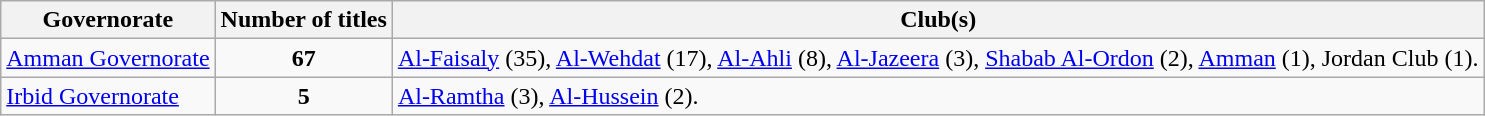<table class="wikitable">
<tr>
<th>Governorate</th>
<th>Number of titles</th>
<th>Club(s)</th>
</tr>
<tr>
<td><a href='#'>Amman Governorate</a></td>
<td style="text-align: center;"><strong>67</strong></td>
<td><a href='#'>Al-Faisaly</a> (35), <a href='#'>Al-Wehdat</a> (17), <a href='#'>Al-Ahli</a> (8), <a href='#'>Al-Jazeera</a> (3), <a href='#'>Shabab Al-Ordon</a> (2), <a href='#'>Amman</a> (1), Jordan Club (1).</td>
</tr>
<tr>
<td><a href='#'>Irbid Governorate</a></td>
<td style="text-align: center;"><strong>5</strong></td>
<td><a href='#'>Al-Ramtha</a> (3), <a href='#'>Al-Hussein</a> (2).</td>
</tr>
</table>
